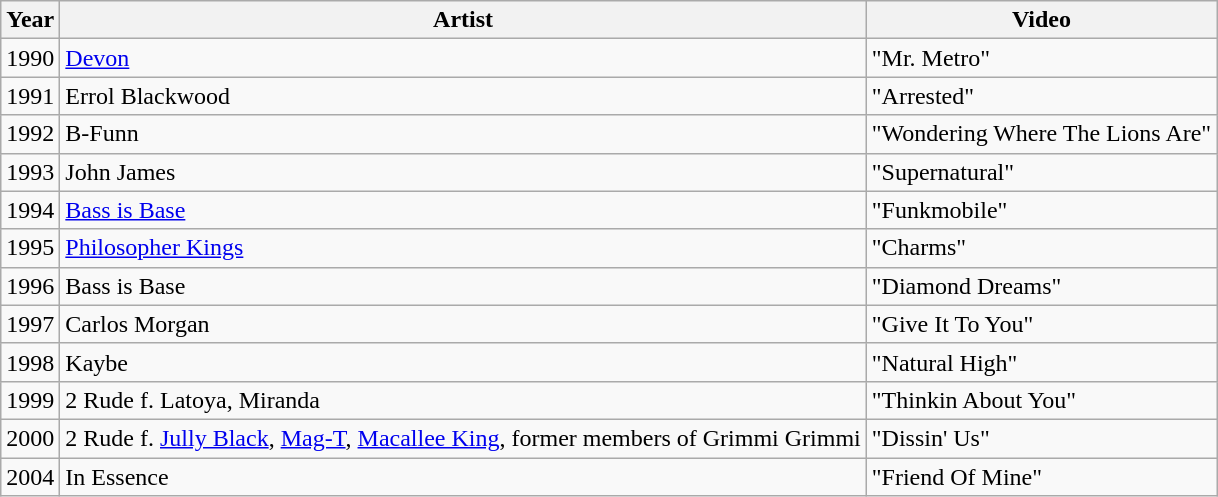<table class="wikitable">
<tr>
<th>Year</th>
<th>Artist</th>
<th>Video</th>
</tr>
<tr>
<td>1990</td>
<td><a href='#'>Devon</a></td>
<td>"Mr. Metro"</td>
</tr>
<tr>
<td>1991</td>
<td>Errol Blackwood</td>
<td>"Arrested"</td>
</tr>
<tr>
<td>1992</td>
<td>B-Funn</td>
<td>"Wondering Where The Lions Are"</td>
</tr>
<tr>
<td>1993</td>
<td>John James</td>
<td>"Supernatural"</td>
</tr>
<tr>
<td>1994</td>
<td><a href='#'>Bass is Base</a></td>
<td>"Funkmobile"</td>
</tr>
<tr>
<td>1995</td>
<td><a href='#'>Philosopher Kings</a></td>
<td>"Charms"</td>
</tr>
<tr>
<td>1996</td>
<td>Bass is Base</td>
<td>"Diamond Dreams"</td>
</tr>
<tr>
<td>1997</td>
<td>Carlos Morgan</td>
<td>"Give It To You"</td>
</tr>
<tr>
<td>1998</td>
<td>Kaybe</td>
<td>"Natural High"</td>
</tr>
<tr>
<td>1999</td>
<td>2 Rude f. Latoya, Miranda</td>
<td>"Thinkin About You"</td>
</tr>
<tr>
<td>2000</td>
<td>2 Rude f. <a href='#'>Jully Black</a>, <a href='#'>Mag-T</a>, <a href='#'>Macallee King</a>, former members of Grimmi Grimmi</td>
<td>"Dissin' Us"</td>
</tr>
<tr>
<td>2004</td>
<td>In Essence</td>
<td>"Friend Of Mine"</td>
</tr>
</table>
